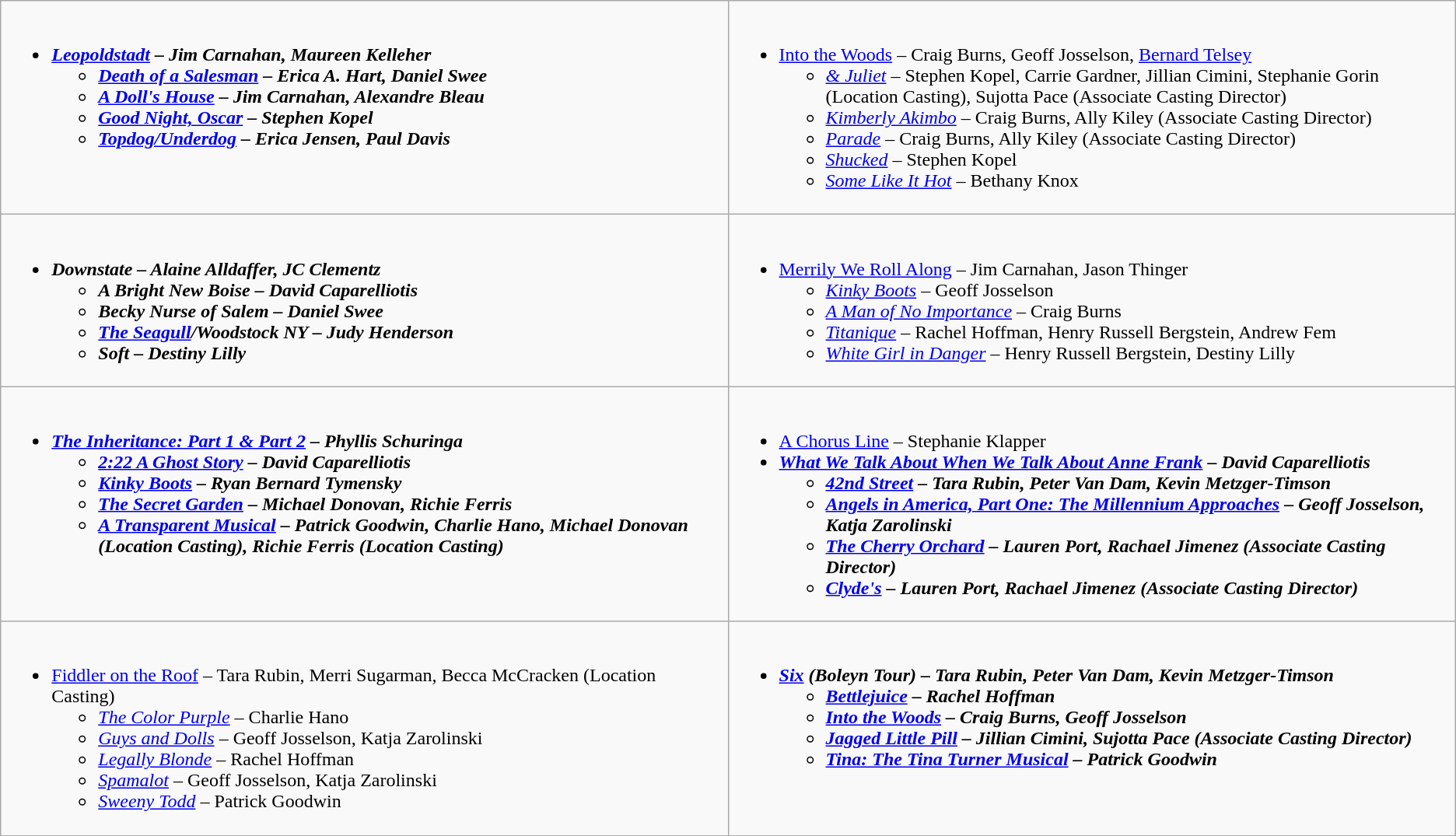<table class=wikitable>
<tr>
<td valign="top" width="50%"><br><ul><li><strong><em><a href='#'>Leopoldstadt</a><em> – Jim Carnahan, Maureen Kelleher<strong><ul><li></em><a href='#'>Death of a Salesman</a><em> – Erica A. Hart, Daniel Swee</li><li></em><a href='#'>A Doll's House</a><em> – Jim Carnahan, Alexandre Bleau</li><li></em><a href='#'>Good Night, Oscar</a><em> – Stephen Kopel</li><li></em><a href='#'>Topdog/Underdog</a><em> – Erica Jensen, Paul Davis</li></ul></li></ul></td>
<td valign="top" width="50%"><br><ul><li></em></strong><a href='#'>Into the Woods</a></em> – Craig Burns, Geoff Josselson, <a href='#'>Bernard Telsey</a></strong><ul><li><em><a href='#'>& Juliet</a></em> – Stephen Kopel, Carrie Gardner, Jillian Cimini, Stephanie Gorin (Location Casting), Sujotta Pace (Associate Casting Director)</li><li><em><a href='#'>Kimberly Akimbo</a></em> – Craig Burns, Ally Kiley (Associate Casting Director)</li><li><em><a href='#'>Parade</a></em> – Craig Burns, Ally Kiley (Associate Casting Director)</li><li><em><a href='#'>Shucked</a></em> – Stephen Kopel</li><li><em><a href='#'>Some Like It Hot</a></em> – Bethany Knox</li></ul></li></ul></td>
</tr>
<tr>
<td valign="top" width="50%"><br><ul><li><strong><em>Downstate<em> – Alaine Alldaffer, JC Clementz<strong><ul><li></em>A Bright New Boise<em> – David Caparelliotis</li><li></em>Becky Nurse of Salem<em> – Daniel Swee</li><li></em><a href='#'>The Seagull</a><em>/</em>Woodstock NY<em> – Judy Henderson</li><li></em>Soft<em> – Destiny Lilly</li></ul></li></ul></td>
<td valign="top" width="50%"><br><ul><li></em></strong><a href='#'>Merrily We Roll Along</a></em> – Jim Carnahan, Jason Thinger</strong><ul><li><em><a href='#'>Kinky Boots</a></em> – Geoff Josselson</li><li><em><a href='#'>A Man of No Importance</a></em> – Craig Burns</li><li><em><a href='#'>Titanique</a></em> – Rachel Hoffman, Henry Russell Bergstein, Andrew Fem</li><li><em><a href='#'>White Girl in Danger</a></em> – Henry Russell Bergstein, Destiny Lilly</li></ul></li></ul></td>
</tr>
<tr>
<td valign="top" width="50%"><br><ul><li><strong><em><a href='#'>The Inheritance: Part 1 & Part 2</a><em> – Phyllis Schuringa<strong><ul><li></em><a href='#'>2:22 A Ghost Story</a><em> – David Caparelliotis</li><li></em><a href='#'>Kinky Boots</a><em> – Ryan Bernard Tymensky</li><li></em><a href='#'>The Secret Garden</a><em> – Michael Donovan, Richie Ferris</li><li></em><a href='#'>A Transparent Musical</a><em> – Patrick Goodwin, Charlie Hano, Michael Donovan (Location Casting), Richie Ferris (Location Casting)</li></ul></li></ul></td>
<td valign="top" width="50%"><br><ul><li></em></strong><a href='#'>A Chorus Line</a></em> – Stephanie Klapper</strong></li><li><strong><em><a href='#'>What We Talk About When We Talk About Anne Frank</a><em> – David Caparelliotis<strong><ul><li></em><a href='#'>42nd Street</a><em> – Tara Rubin, Peter Van Dam, Kevin Metzger-Timson</li><li></em><a href='#'>Angels in America, Part One: The Millennium Approaches</a><em> – Geoff Josselson, Katja Zarolinski</li><li></em><a href='#'>The Cherry Orchard</a><em> – Lauren Port, Rachael Jimenez (Associate Casting Director)</li><li></em><a href='#'>Clyde's</a><em> – Lauren Port, Rachael Jimenez (Associate Casting Director)</li></ul></li></ul></td>
</tr>
<tr>
<td valign="top" width="50%"><br><ul><li></em></strong><a href='#'>Fiddler on the Roof</a></em> – Tara Rubin, Merri Sugarman, Becca McCracken (Location Casting)</strong><ul><li><em><a href='#'>The Color Purple</a></em> – Charlie Hano</li><li><em><a href='#'>Guys and Dolls</a></em> – Geoff Josselson, Katja Zarolinski</li><li><em><a href='#'>Legally Blonde</a></em> – Rachel Hoffman</li><li><em><a href='#'>Spamalot</a></em> – Geoff Josselson, Katja Zarolinski</li><li><em><a href='#'>Sweeny Todd</a></em> – Patrick Goodwin</li></ul></li></ul></td>
<td valign="top" width="50%"><br><ul><li><strong><em><a href='#'>Six</a><em> (Boleyn Tour) – Tara Rubin, Peter Van Dam, Kevin Metzger-Timson<strong><ul><li></em><a href='#'>Bettlejuice</a><em> – Rachel Hoffman</li><li></em><a href='#'>Into the Woods</a><em> – Craig Burns, Geoff Josselson</li><li></em><a href='#'>Jagged Little Pill</a><em> – Jillian Cimini, Sujotta Pace (Associate Casting Director)</li><li></em><a href='#'>Tina: The Tina Turner Musical</a><em> – Patrick Goodwin</li></ul></li></ul></td>
</tr>
</table>
